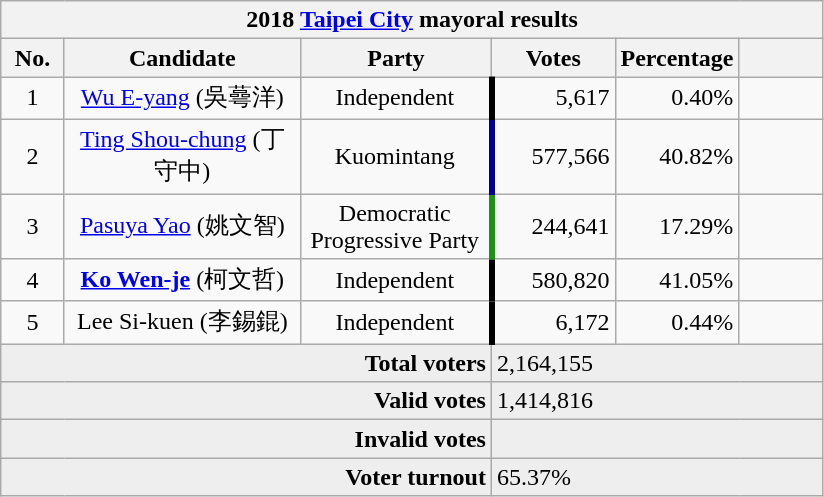<table class="wikitable collapsible" style="text-align:center">
<tr>
<th colspan="6">2018 <a href='#'>Taipei City</a> mayoral results</th>
</tr>
<tr>
<th width=35>No.</th>
<th width=150>Candidate</th>
<th width=120>Party</th>
<th width=75>Votes</th>
<th width=75>Percentage</th>
<th width=49></th>
</tr>
<tr>
<td>1</td>
<td><a href='#'>Wu E-yang</a> (吳蕚洋)</td>
<td> Independent</td>
<td style="border-left:4px solid #000000;" align="right">5,617</td>
<td align="right">0.40%</td>
<td align="center"></td>
</tr>
<tr>
<td>2</td>
<td><a href='#'>Ting Shou-chung</a> (丁守中)</td>
<td> Kuomintang</td>
<td style="border-left:4px solid #000099;" align="right">577,566</td>
<td align="right">40.82%</td>
<td align="center"></td>
</tr>
<tr>
<td>3</td>
<td><a href='#'>Pasuya Yao</a> (姚文智)</td>
<td> Democratic Progressive Party</td>
<td style="border-left:4px solid #1B9413;" align="right">244,641</td>
<td align="right">17.29%</td>
<td align="center"></td>
</tr>
<tr>
<td>4</td>
<td><strong><a href='#'>Ko Wen-je</a></strong> (柯文哲)</td>
<td> Independent</td>
<td style="border-left:4px solid #000000;" align="right">580,820</td>
<td align="right">41.05%</td>
<td align="center"></td>
</tr>
<tr>
<td>5</td>
<td>Lee Si-kuen (李錫錕)</td>
<td> Independent</td>
<td style="border-left:4px solid #000000;" align="right">6,172</td>
<td align="right">0.44%</td>
<td align="center"></td>
</tr>
<tr bgcolor=EEEEEE>
<td colspan="3" align="right"><strong>Total voters</strong></td>
<td colspan="3" align="left">2,164,155</td>
</tr>
<tr bgcolor=EEEEEE>
<td colspan="3" align="right"><strong>Valid votes</strong></td>
<td colspan="3" align="left">1,414,816</td>
</tr>
<tr bgcolor=EEEEEE>
<td colspan="3" align="right"><strong>Invalid votes</strong></td>
<td colspan="3" align="left"></td>
</tr>
<tr bgcolor=EEEEEE>
<td colspan="3" align="right"><strong>Voter turnout</strong></td>
<td colspan="3" align="left">65.37%</td>
</tr>
</table>
